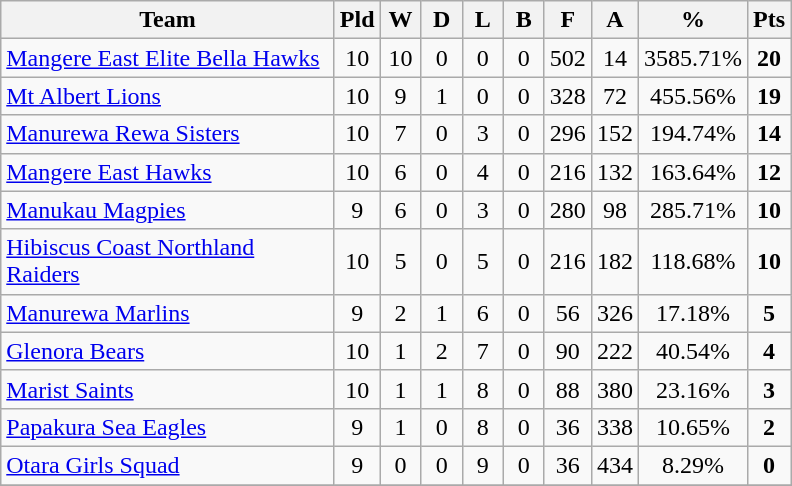<table class="wikitable" style="text-align:center;">
<tr>
<th width=215>Team</th>
<th width=20 abbr="Played">Pld</th>
<th width=20 abbr="Won">W</th>
<th width=20 abbr="Drawn">D</th>
<th width=20 abbr="Lost">L</th>
<th width=20 abbr="Bye">B</th>
<th width=20 abbr="For">F</th>
<th width=20 abbr="Against">A</th>
<th width=20 abbr="Percentage">%</th>
<th width=20 abbr="Points">Pts</th>
</tr>
<tr>
<td style="text-align:left;"><a href='#'>Mangere East Elite Bella Hawks</a></td>
<td>10</td>
<td>10</td>
<td>0</td>
<td>0</td>
<td>0</td>
<td>502</td>
<td>14</td>
<td>3585.71%</td>
<td><strong>20</strong></td>
</tr>
<tr>
<td style="text-align:left;"><a href='#'>Mt Albert Lions</a></td>
<td>10</td>
<td>9</td>
<td>1</td>
<td>0</td>
<td>0</td>
<td>328</td>
<td>72</td>
<td>455.56%</td>
<td><strong>19</strong></td>
</tr>
<tr>
<td style="text-align:left;"><a href='#'>Manurewa Rewa Sisters</a></td>
<td>10</td>
<td>7</td>
<td>0</td>
<td>3</td>
<td>0</td>
<td>296</td>
<td>152</td>
<td>194.74%</td>
<td><strong>14</strong></td>
</tr>
<tr>
<td style="text-align:left;"><a href='#'>Mangere East Hawks</a></td>
<td>10</td>
<td>6</td>
<td>0</td>
<td>4</td>
<td>0</td>
<td>216</td>
<td>132</td>
<td>163.64%</td>
<td><strong>12</strong></td>
</tr>
<tr>
<td style="text-align:left;"><a href='#'>Manukau Magpies</a></td>
<td>9</td>
<td>6</td>
<td>0</td>
<td>3</td>
<td>0</td>
<td>280</td>
<td>98</td>
<td>285.71%</td>
<td><strong>10</strong></td>
</tr>
<tr>
<td style="text-align:left;"><a href='#'>Hibiscus Coast Northland Raiders</a></td>
<td>10</td>
<td>5</td>
<td>0</td>
<td>5</td>
<td>0</td>
<td>216</td>
<td>182</td>
<td>118.68%</td>
<td><strong>10</strong></td>
</tr>
<tr>
<td style="text-align:left;"><a href='#'>Manurewa Marlins</a></td>
<td>9</td>
<td>2</td>
<td>1</td>
<td>6</td>
<td>0</td>
<td>56</td>
<td>326</td>
<td>17.18%</td>
<td><strong>5</strong></td>
</tr>
<tr>
<td style="text-align:left;"><a href='#'>Glenora Bears</a></td>
<td>10</td>
<td>1</td>
<td>2</td>
<td>7</td>
<td>0</td>
<td>90</td>
<td>222</td>
<td>40.54%</td>
<td><strong>4</strong></td>
</tr>
<tr>
<td style="text-align:left;"><a href='#'>Marist Saints</a></td>
<td>10</td>
<td>1</td>
<td>1</td>
<td>8</td>
<td>0</td>
<td>88</td>
<td>380</td>
<td>23.16%</td>
<td><strong>3</strong></td>
</tr>
<tr>
<td style="text-align:left;"><a href='#'>Papakura Sea Eagles</a></td>
<td>9</td>
<td>1</td>
<td>0</td>
<td>8</td>
<td>0</td>
<td>36</td>
<td>338</td>
<td>10.65%</td>
<td><strong>2</strong></td>
</tr>
<tr>
<td style="text-align:left;"><a href='#'>Otara Girls Squad</a></td>
<td>9</td>
<td>0</td>
<td>0</td>
<td>9</td>
<td>0</td>
<td>36</td>
<td>434</td>
<td>8.29%</td>
<td><strong>0</strong></td>
</tr>
<tr>
</tr>
</table>
